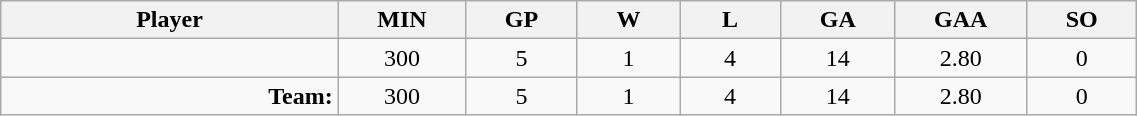<table class="wikitable sortable" width="60%">
<tr>
<th bgcolor="#DDDDFF" width="10%">Player</th>
<th width="3%" bgcolor="#DDDDFF" title="Minutes played">MIN</th>
<th width="3%" bgcolor="#DDDDFF" title="Games played in">GP</th>
<th width="3%" bgcolor="#DDDDFF" title="Games played in">W</th>
<th width="3%" bgcolor="#DDDDFF"title="Games played in">L</th>
<th width="3%" bgcolor="#DDDDFF" title="Goals against">GA</th>
<th width="3%" bgcolor="#DDDDFF" title="Goals against average">GAA</th>
<th width="3%" bgcolor="#DDDDFF" title="Shut-outs">SO</th>
</tr>
<tr align="center">
<td align="right"></td>
<td>300</td>
<td>5</td>
<td>1</td>
<td>4</td>
<td>14</td>
<td>2.80</td>
<td>0</td>
</tr>
<tr align="center">
<td align="right"><strong>Team:</strong></td>
<td>300</td>
<td>5</td>
<td>1</td>
<td>4</td>
<td>14</td>
<td>2.80</td>
<td>0</td>
</tr>
</table>
